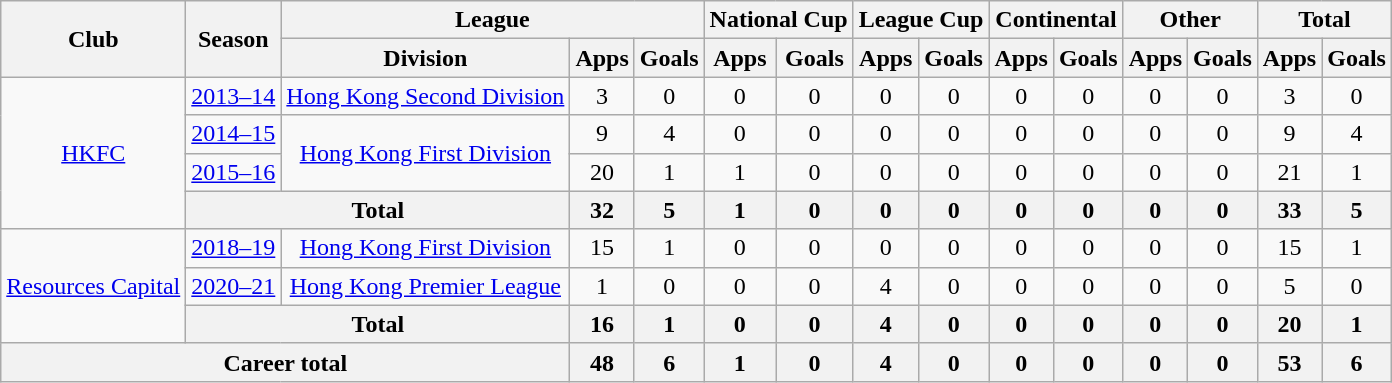<table class="wikitable" style="text-align: center">
<tr>
<th rowspan="2">Club</th>
<th rowspan="2">Season</th>
<th colspan="3">League</th>
<th colspan="2">National Cup</th>
<th colspan="2">League Cup</th>
<th colspan="2">Continental</th>
<th colspan="2">Other</th>
<th colspan="2">Total</th>
</tr>
<tr>
<th>Division</th>
<th>Apps</th>
<th>Goals</th>
<th>Apps</th>
<th>Goals</th>
<th>Apps</th>
<th>Goals</th>
<th>Apps</th>
<th>Goals</th>
<th>Apps</th>
<th>Goals</th>
<th>Apps</th>
<th>Goals</th>
</tr>
<tr>
<td rowspan="4"><a href='#'>HKFC</a></td>
<td><a href='#'>2013–14</a></td>
<td><a href='#'>Hong Kong Second Division</a></td>
<td>3</td>
<td>0</td>
<td>0</td>
<td>0</td>
<td>0</td>
<td>0</td>
<td>0</td>
<td>0</td>
<td>0</td>
<td>0</td>
<td>3</td>
<td>0</td>
</tr>
<tr>
<td><a href='#'>2014–15</a></td>
<td rowspan="2"><a href='#'>Hong Kong First Division</a></td>
<td>9</td>
<td>4</td>
<td>0</td>
<td>0</td>
<td>0</td>
<td>0</td>
<td>0</td>
<td>0</td>
<td>0</td>
<td>0</td>
<td>9</td>
<td>4</td>
</tr>
<tr>
<td><a href='#'>2015–16</a></td>
<td>20</td>
<td>1</td>
<td>1</td>
<td>0</td>
<td>0</td>
<td>0</td>
<td>0</td>
<td>0</td>
<td>0</td>
<td>0</td>
<td>21</td>
<td>1</td>
</tr>
<tr>
<th colspan=2>Total</th>
<th>32</th>
<th>5</th>
<th>1</th>
<th>0</th>
<th>0</th>
<th>0</th>
<th>0</th>
<th>0</th>
<th>0</th>
<th>0</th>
<th>33</th>
<th>5</th>
</tr>
<tr>
<td rowspan="3"><a href='#'>Resources Capital</a></td>
<td><a href='#'>2018–19</a></td>
<td><a href='#'>Hong Kong First Division</a></td>
<td>15</td>
<td>1</td>
<td>0</td>
<td>0</td>
<td>0</td>
<td>0</td>
<td>0</td>
<td>0</td>
<td>0</td>
<td>0</td>
<td>15</td>
<td>1</td>
</tr>
<tr>
<td><a href='#'>2020–21</a></td>
<td><a href='#'>Hong Kong Premier League</a></td>
<td>1</td>
<td>0</td>
<td>0</td>
<td>0</td>
<td>4</td>
<td>0</td>
<td>0</td>
<td>0</td>
<td>0</td>
<td>0</td>
<td>5</td>
<td>0</td>
</tr>
<tr>
<th colspan=2>Total</th>
<th>16</th>
<th>1</th>
<th>0</th>
<th>0</th>
<th>4</th>
<th>0</th>
<th>0</th>
<th>0</th>
<th>0</th>
<th>0</th>
<th>20</th>
<th>1</th>
</tr>
<tr>
<th colspan=3>Career total</th>
<th>48</th>
<th>6</th>
<th>1</th>
<th>0</th>
<th>4</th>
<th>0</th>
<th>0</th>
<th>0</th>
<th>0</th>
<th>0</th>
<th>53</th>
<th>6</th>
</tr>
</table>
